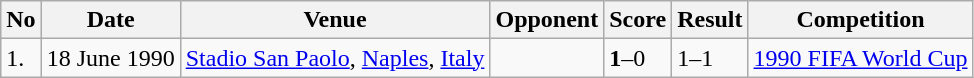<table class="wikitable">
<tr>
<th>No</th>
<th>Date</th>
<th>Venue</th>
<th>Opponent</th>
<th>Score</th>
<th>Result</th>
<th>Competition</th>
</tr>
<tr>
<td>1.</td>
<td>18 June 1990</td>
<td><a href='#'>Stadio San Paolo</a>, <a href='#'>Naples</a>, <a href='#'>Italy</a></td>
<td></td>
<td><strong>1</strong>–0</td>
<td>1–1</td>
<td><a href='#'>1990 FIFA World Cup</a></td>
</tr>
</table>
